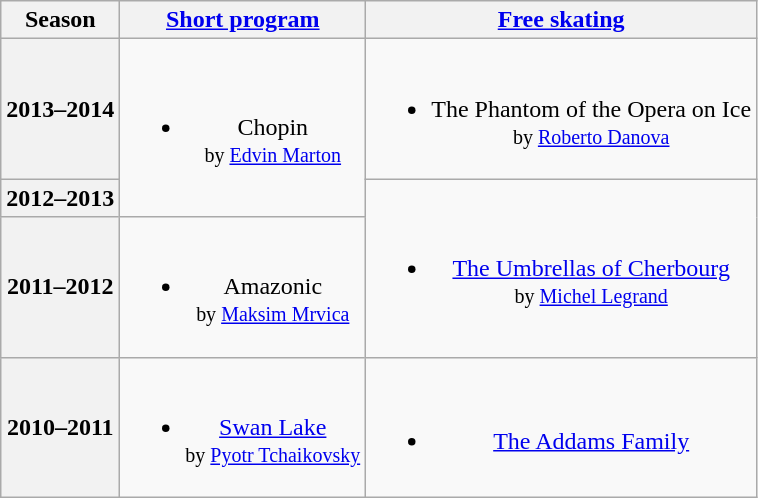<table class="wikitable" style="text-align:center">
<tr>
<th>Season</th>
<th><a href='#'>Short program</a></th>
<th><a href='#'>Free skating</a></th>
</tr>
<tr>
<th>2013–2014 <br> </th>
<td rowspan=2><br><ul><li>Chopin <br><small> by <a href='#'>Edvin Marton</a> </small></li></ul></td>
<td><br><ul><li>The Phantom of the Opera on Ice <br><small> by <a href='#'>Roberto Danova</a> </small></li></ul></td>
</tr>
<tr>
<th>2012–2013 <br> </th>
<td rowspan=2><br><ul><li><a href='#'>The Umbrellas of Cherbourg</a> <br><small> by <a href='#'>Michel Legrand</a> </small></li></ul></td>
</tr>
<tr>
<th>2011–2012 <br> </th>
<td><br><ul><li>Amazonic <br><small> by <a href='#'>Maksim Mrvica</a> </small></li></ul></td>
</tr>
<tr>
<th>2010–2011 <br> </th>
<td><br><ul><li><a href='#'>Swan Lake</a> <br><small> by <a href='#'>Pyotr Tchaikovsky</a> </small></li></ul></td>
<td><br><ul><li><a href='#'>The Addams Family</a></li></ul></td>
</tr>
</table>
